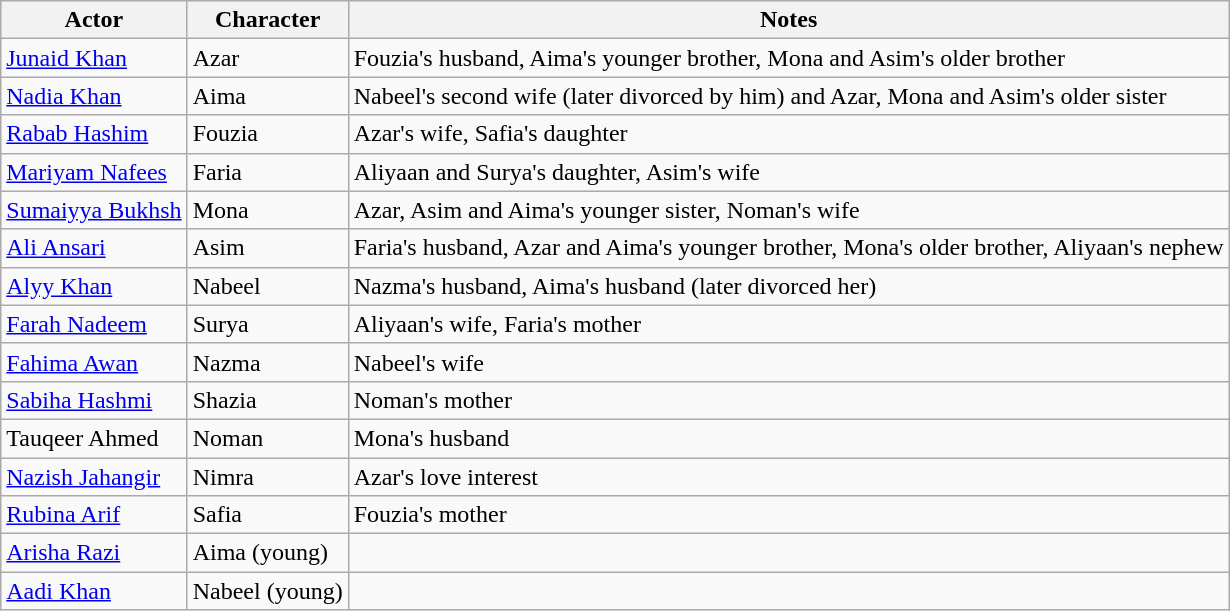<table class="wikitable">
<tr>
<th>Actor</th>
<th>Character</th>
<th>Notes</th>
</tr>
<tr>
<td><a href='#'>Junaid Khan</a></td>
<td>Azar</td>
<td>Fouzia's husband, Aima's younger brother, Mona and Asim's older brother</td>
</tr>
<tr>
<td><a href='#'>Nadia Khan</a></td>
<td>Aima</td>
<td>Nabeel's second wife (later divorced by him) and Azar, Mona and Asim's older sister</td>
</tr>
<tr>
<td><a href='#'>Rabab Hashim</a></td>
<td>Fouzia</td>
<td>Azar's wife, Safia's daughter</td>
</tr>
<tr>
<td><a href='#'>Mariyam Nafees</a></td>
<td>Faria</td>
<td>Aliyaan and Surya's daughter, Asim's wife</td>
</tr>
<tr>
<td><a href='#'>Sumaiyya Bukhsh</a></td>
<td>Mona</td>
<td>Azar, Asim and Aima's younger sister, Noman's wife</td>
</tr>
<tr>
<td><a href='#'>Ali Ansari</a></td>
<td>Asim</td>
<td>Faria's husband, Azar and Aima's younger brother, Mona's older brother, Aliyaan's nephew</td>
</tr>
<tr>
<td><a href='#'>Alyy Khan</a></td>
<td>Nabeel</td>
<td>Nazma's husband, Aima's husband (later divorced her)</td>
</tr>
<tr>
<td><a href='#'>Farah Nadeem</a></td>
<td>Surya</td>
<td>Aliyaan's wife, Faria's mother</td>
</tr>
<tr>
<td><a href='#'>Fahima Awan</a></td>
<td>Nazma</td>
<td>Nabeel's wife</td>
</tr>
<tr>
<td><a href='#'>Sabiha Hashmi</a></td>
<td>Shazia</td>
<td>Noman's mother</td>
</tr>
<tr>
<td>Tauqeer Ahmed</td>
<td>Noman</td>
<td>Mona's husband</td>
</tr>
<tr>
<td><a href='#'>Nazish Jahangir</a></td>
<td>Nimra</td>
<td>Azar's love interest</td>
</tr>
<tr>
<td><a href='#'>Rubina Arif</a></td>
<td>Safia</td>
<td>Fouzia's mother</td>
</tr>
<tr>
<td><a href='#'>Arisha Razi</a></td>
<td>Aima (young)</td>
<td></td>
</tr>
<tr>
<td><a href='#'>Aadi Khan</a></td>
<td>Nabeel (young)</td>
<td></td>
</tr>
</table>
